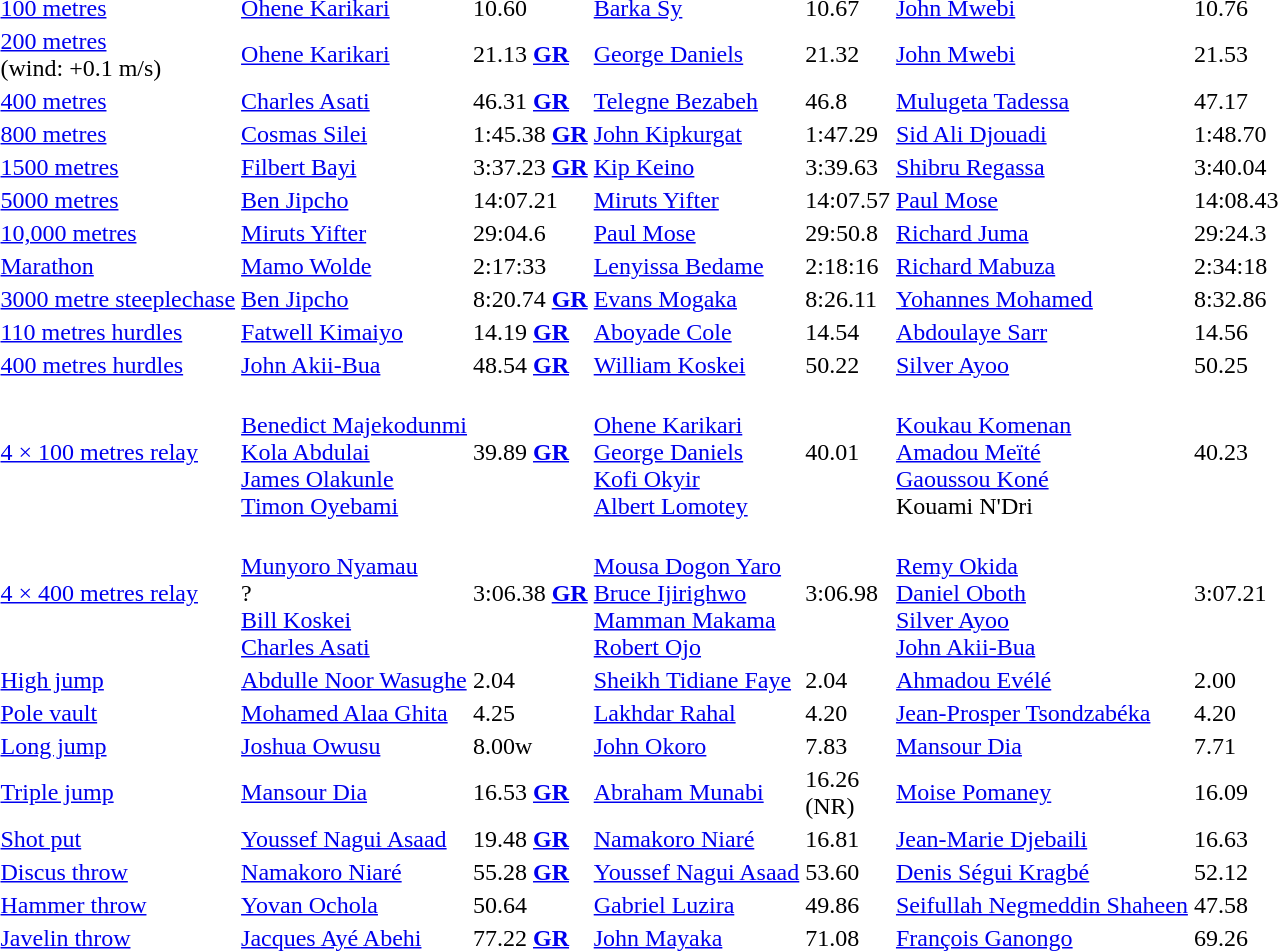<table>
<tr>
<td><a href='#'>100 metres</a></td>
<td><a href='#'>Ohene Karikari</a><br> </td>
<td>10.60</td>
<td><a href='#'>Barka Sy</a><br> </td>
<td>10.67</td>
<td><a href='#'>John Mwebi</a><br> </td>
<td>10.76</td>
</tr>
<tr>
<td><a href='#'>200 metres</a><br>(wind: +0.1 m/s)</td>
<td><a href='#'>Ohene Karikari</a><br> </td>
<td>21.13 <strong><a href='#'>GR</a></strong></td>
<td><a href='#'>George Daniels</a><br> </td>
<td>21.32</td>
<td><a href='#'>John Mwebi</a><br> </td>
<td>21.53</td>
</tr>
<tr>
<td><a href='#'>400 metres</a></td>
<td><a href='#'>Charles Asati</a><br> </td>
<td>46.31 <strong><a href='#'>GR</a></strong></td>
<td><a href='#'>Telegne Bezabeh</a><br> </td>
<td>46.8</td>
<td><a href='#'>Mulugeta Tadessa</a><br> </td>
<td>47.17</td>
</tr>
<tr>
<td><a href='#'>800 metres</a></td>
<td><a href='#'>Cosmas Silei</a><br> </td>
<td>1:45.38 <strong><a href='#'>GR</a></strong></td>
<td><a href='#'>John Kipkurgat</a><br> </td>
<td>1:47.29</td>
<td><a href='#'>Sid Ali Djouadi</a><br> </td>
<td>1:48.70</td>
</tr>
<tr>
<td><a href='#'>1500 metres</a></td>
<td><a href='#'>Filbert Bayi</a><br> </td>
<td>3:37.23 <strong><a href='#'>GR</a></strong></td>
<td><a href='#'>Kip Keino</a><br> </td>
<td>3:39.63</td>
<td><a href='#'>Shibru Regassa</a><br> </td>
<td>3:40.04</td>
</tr>
<tr>
<td><a href='#'>5000 metres</a></td>
<td><a href='#'>Ben Jipcho</a><br> </td>
<td>14:07.21</td>
<td><a href='#'>Miruts Yifter</a><br> </td>
<td>14:07.57</td>
<td><a href='#'>Paul Mose</a><br> </td>
<td>14:08.43</td>
</tr>
<tr>
<td><a href='#'>10,000 metres</a></td>
<td><a href='#'>Miruts Yifter</a><br> </td>
<td>29:04.6</td>
<td><a href='#'>Paul Mose</a><br> </td>
<td>29:50.8</td>
<td><a href='#'>Richard Juma</a><br> </td>
<td>29:24.3</td>
</tr>
<tr>
<td><a href='#'>Marathon</a></td>
<td><a href='#'>Mamo Wolde</a><br> </td>
<td>2:17:33</td>
<td><a href='#'>Lenyissa Bedame</a><br> </td>
<td>2:18:16</td>
<td><a href='#'>Richard Mabuza</a><br> </td>
<td>2:34:18</td>
</tr>
<tr>
<td><a href='#'>3000 metre steeplechase</a></td>
<td><a href='#'>Ben Jipcho</a><br> </td>
<td>8:20.74 <strong><a href='#'>GR</a></strong></td>
<td><a href='#'>Evans Mogaka</a><br> </td>
<td>8:26.11</td>
<td><a href='#'>Yohannes Mohamed</a><br> </td>
<td>8:32.86</td>
</tr>
<tr>
<td><a href='#'>110 metres hurdles</a></td>
<td><a href='#'>Fatwell Kimaiyo</a><br> </td>
<td>14.19 <strong><a href='#'>GR</a></strong></td>
<td><a href='#'>Aboyade Cole</a><br> </td>
<td>14.54</td>
<td><a href='#'>Abdoulaye Sarr</a><br> </td>
<td>14.56</td>
</tr>
<tr>
<td><a href='#'>400 metres hurdles</a></td>
<td><a href='#'>John Akii-Bua</a><br> </td>
<td>48.54 <strong><a href='#'>GR</a></strong></td>
<td><a href='#'>William Koskei</a><br> </td>
<td>50.22</td>
<td><a href='#'>Silver Ayoo</a><br> </td>
<td>50.25</td>
</tr>
<tr>
<td><a href='#'>4 × 100 metres relay</a></td>
<td><br><a href='#'>Benedict Majekodunmi</a><br><a href='#'>Kola Abdulai</a><br><a href='#'>James Olakunle</a><br><a href='#'>Timon Oyebami</a></td>
<td>39.89 <strong><a href='#'>GR</a></strong></td>
<td><br><a href='#'>Ohene Karikari</a><br><a href='#'>George Daniels</a><br><a href='#'>Kofi Okyir</a><br><a href='#'>Albert Lomotey</a></td>
<td>40.01</td>
<td><br><a href='#'>Koukau Komenan</a><br><a href='#'>Amadou Meïté</a><br><a href='#'>Gaoussou Koné</a><br>Kouami N'Dri</td>
<td>40.23</td>
</tr>
<tr>
<td><a href='#'>4 × 400 metres relay</a></td>
<td><br><a href='#'>Munyoro Nyamau</a><br>?<br><a href='#'>Bill Koskei</a><br><a href='#'>Charles Asati</a></td>
<td>3:06.38 <strong><a href='#'>GR</a></strong></td>
<td><br><a href='#'>Mousa Dogon Yaro</a><br><a href='#'>Bruce Ijirighwo</a><br><a href='#'>Mamman Makama</a><br><a href='#'>Robert Ojo</a></td>
<td>3:06.98</td>
<td><br><a href='#'>Remy Okida</a><br><a href='#'>Daniel Oboth</a><br><a href='#'>Silver Ayoo</a><br><a href='#'>John Akii-Bua</a></td>
<td>3:07.21</td>
</tr>
<tr>
<td><a href='#'>High jump</a></td>
<td><a href='#'>Abdulle Noor Wasughe</a><br> </td>
<td>2.04</td>
<td><a href='#'>Sheikh Tidiane Faye</a><br> </td>
<td>2.04</td>
<td><a href='#'>Ahmadou Evélé</a><br> </td>
<td>2.00</td>
</tr>
<tr>
<td><a href='#'>Pole vault</a></td>
<td><a href='#'>Mohamed Alaa Ghita</a><br> </td>
<td>4.25</td>
<td><a href='#'>Lakhdar Rahal</a><br> </td>
<td>4.20</td>
<td><a href='#'>Jean-Prosper Tsondzabéka</a><br> </td>
<td>4.20</td>
</tr>
<tr>
<td><a href='#'>Long jump</a></td>
<td><a href='#'>Joshua Owusu</a><br> </td>
<td>8.00w</td>
<td><a href='#'>John Okoro</a><br> </td>
<td>7.83</td>
<td><a href='#'>Mansour Dia</a><br> </td>
<td>7.71</td>
</tr>
<tr>
<td><a href='#'>Triple jump</a></td>
<td><a href='#'>Mansour Dia</a><br> </td>
<td>16.53 <strong><a href='#'>GR</a></strong></td>
<td><a href='#'>Abraham Munabi</a><br> </td>
<td>16.26<br>(NR)</td>
<td><a href='#'>Moise Pomaney</a><br> </td>
<td>16.09</td>
</tr>
<tr>
<td><a href='#'>Shot put</a></td>
<td><a href='#'>Youssef Nagui Asaad</a><br> </td>
<td>19.48 <strong><a href='#'>GR</a></strong></td>
<td><a href='#'>Namakoro Niaré</a><br> </td>
<td>16.81</td>
<td><a href='#'>Jean-Marie Djebaili</a><br> </td>
<td>16.63</td>
</tr>
<tr>
<td><a href='#'>Discus throw</a></td>
<td><a href='#'>Namakoro Niaré</a><br> </td>
<td>55.28 <strong><a href='#'>GR</a></strong></td>
<td><a href='#'>Youssef Nagui Asaad</a><br> </td>
<td>53.60</td>
<td><a href='#'>Denis Ségui Kragbé</a><br> </td>
<td>52.12</td>
</tr>
<tr>
<td><a href='#'>Hammer throw</a></td>
<td><a href='#'>Yovan Ochola</a><br> </td>
<td>50.64</td>
<td><a href='#'>Gabriel Luzira</a><br> </td>
<td>49.86</td>
<td><a href='#'>Seifullah Negmeddin Shaheen</a><br> </td>
<td>47.58</td>
</tr>
<tr>
<td><a href='#'>Javelin throw</a></td>
<td><a href='#'>Jacques Ayé Abehi</a><br> </td>
<td>77.22 <strong><a href='#'>GR</a></strong></td>
<td><a href='#'>John Mayaka</a><br> </td>
<td>71.08</td>
<td><a href='#'>François Ganongo</a><br> </td>
<td>69.26</td>
</tr>
</table>
